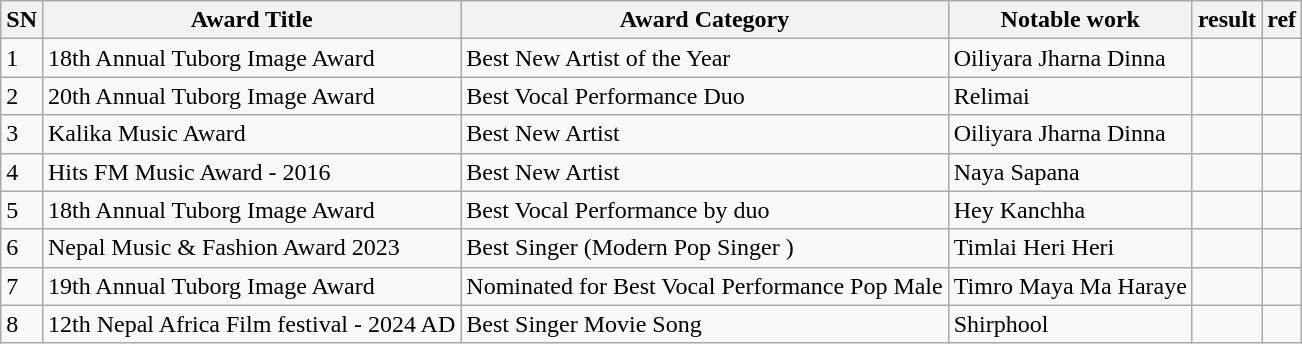<table class="wikitable sortable">
<tr>
<th>SN</th>
<th>Award Title</th>
<th>Award Category</th>
<th>Notable work</th>
<th>result</th>
<th>ref</th>
</tr>
<tr>
<td>1</td>
<td>18th Annual Tuborg Image Award</td>
<td>Best New Artist of the Year</td>
<td>Oiliyara Jharna Dinna</td>
<td></td>
<td></td>
</tr>
<tr>
<td>2</td>
<td>20th Annual Tuborg Image Award</td>
<td>Best Vocal Performance Duo</td>
<td>Relimai</td>
<td></td>
<td></td>
</tr>
<tr>
<td>3</td>
<td>Kalika Music Award</td>
<td>Best New Artist</td>
<td>Oiliyara Jharna Dinna</td>
<td></td>
<td></td>
</tr>
<tr>
<td>4</td>
<td>Hits FM Music Award - 2016</td>
<td>Best New Artist</td>
<td>Naya Sapana</td>
<td></td>
<td></td>
</tr>
<tr>
<td>5</td>
<td>18th Annual Tuborg Image Award</td>
<td>Best Vocal Performance by duo</td>
<td>Hey Kanchha</td>
<td></td>
<td></td>
</tr>
<tr>
<td>6</td>
<td>Nepal Music & Fashion Award 2023</td>
<td>Best Singer (Modern Pop Singer )</td>
<td>Timlai Heri Heri</td>
<td></td>
<td></td>
</tr>
<tr>
<td>7</td>
<td>19th Annual Tuborg Image Award</td>
<td>Nominated for Best Vocal Performance Pop Male</td>
<td>Timro Maya Ma Haraye</td>
<td></td>
<td></td>
</tr>
<tr>
<td>8</td>
<td>12th Nepal Africa Film festival - 2024 AD</td>
<td>Best Singer Movie Song</td>
<td>Shirphool</td>
<td></td>
<td></td>
</tr>
</table>
